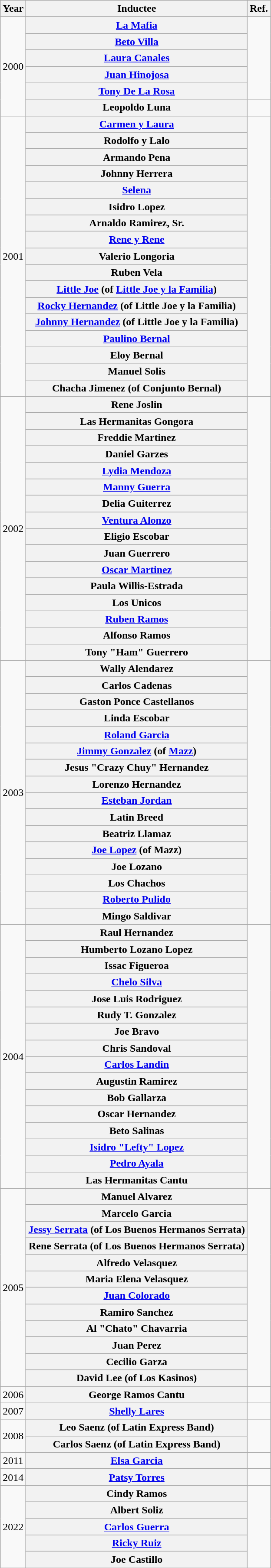<table class="wikitable sortable plainrowheaders" style="text-align:center;">
<tr>
<th scope=col>Year</th>
<th scope=col>Inductee</th>
<th scope=col class=unsortable>Ref.</th>
</tr>
<tr>
<td rowspan="6">2000</td>
<th scope=row style="text-align:center;"><a href='#'>La Mafia</a></th>
<td rowspan="5"></td>
</tr>
<tr>
<th scope=row style="text-align:center;"><a href='#'>Beto Villa</a></th>
</tr>
<tr>
<th scope=row style="text-align:center;"><a href='#'>Laura Canales</a></th>
</tr>
<tr>
<th scope=row style="text-align:center;"><a href='#'>Juan Hinojosa</a></th>
</tr>
<tr>
<th scope=row style="text-align:center;"><a href='#'>Tony De La Rosa</a></th>
</tr>
<tr>
<th scope=row style="text-align:center;">Leopoldo Luna</th>
<td></td>
</tr>
<tr>
<td rowspan="17">2001</td>
<th scope=row style="text-align:center;"><a href='#'>Carmen y Laura</a></th>
<td rowspan="17"></td>
</tr>
<tr>
<th scope=row style="text-align:center;">Rodolfo y Lalo</th>
</tr>
<tr>
<th scope=row style="text-align:center;">Armando Pena</th>
</tr>
<tr>
<th scope=row style="text-align:center;">Johnny Herrera</th>
</tr>
<tr>
<th scope=row style="text-align:center;"><a href='#'>Selena</a> </th>
</tr>
<tr>
<th scope=row style="text-align:center;">Isidro Lopez</th>
</tr>
<tr>
<th scope=row style="text-align:center;">Arnaldo Ramirez, Sr.</th>
</tr>
<tr>
<th scope=row style="text-align:center;"><a href='#'>Rene y Rene</a></th>
</tr>
<tr>
<th scope=row style="text-align:center;">Valerio Longoria</th>
</tr>
<tr>
<th scope=row style="text-align:center;">Ruben Vela</th>
</tr>
<tr>
<th scope=row style="text-align:center;"><a href='#'>Little Joe</a> (of <a href='#'>Little Joe y la Familia</a>)</th>
</tr>
<tr>
<th scope=row style="text-align:center;"><a href='#'>Rocky Hernandez</a> (of Little Joe y la Familia)</th>
</tr>
<tr>
<th scope=row style="text-align:center;"><a href='#'>Johnny Hernandez</a> (of Little Joe y la Familia)</th>
</tr>
<tr>
<th scope=row style="text-align:center;"><a href='#'>Paulino Bernal</a></th>
</tr>
<tr>
<th scope=row style="text-align:center;">Eloy Bernal</th>
</tr>
<tr>
<th scope=row style="text-align:center;">Manuel Solis</th>
</tr>
<tr>
<th scope=row style="text-align:center;">Chacha Jimenez (of Conjunto Bernal)</th>
</tr>
<tr>
<td rowspan="16">2002</td>
<th scope=row style="text-align:center;">Rene Joslin</th>
<td rowspan="16"></td>
</tr>
<tr>
<th scope=row style="text-align:center;">Las Hermanitas Gongora</th>
</tr>
<tr>
<th scope=row style="text-align:center;">Freddie Martinez</th>
</tr>
<tr>
<th scope=row style="text-align:center;">Daniel Garzes</th>
</tr>
<tr>
<th scope=row style="text-align:center;"><a href='#'>Lydia Mendoza</a></th>
</tr>
<tr>
<th scope=row style="text-align:center;"><a href='#'>Manny Guerra</a></th>
</tr>
<tr>
<th scope=row style="text-align:center;">Delia Guiterrez</th>
</tr>
<tr>
<th scope=row style="text-align:center;"><a href='#'>Ventura Alonzo</a></th>
</tr>
<tr>
<th scope=row style="text-align:center;">Eligio Escobar</th>
</tr>
<tr>
<th scope=row style="text-align:center;">Juan Guerrero</th>
</tr>
<tr>
<th scope=row style="text-align:center;"><a href='#'>Oscar Martinez</a></th>
</tr>
<tr>
<th scope=row style="text-align:center;">Paula Willis-Estrada</th>
</tr>
<tr>
<th scope=row style="text-align:center;">Los Unicos</th>
</tr>
<tr>
<th scope=row style="text-align:center;"><a href='#'>Ruben Ramos</a></th>
</tr>
<tr>
<th scope=row style="text-align:center;">Alfonso Ramos</th>
</tr>
<tr>
<th scope=row style="text-align:center;">Tony "Ham" Guerrero</th>
</tr>
<tr>
<td rowspan="16">2003</td>
<th scope=row style="text-align:center;">Wally Alendarez</th>
<td rowspan="16"></td>
</tr>
<tr>
<th scope=row style="text-align:center;">Carlos Cadenas</th>
</tr>
<tr>
<th scope=row style="text-align:center;">Gaston Ponce Castellanos</th>
</tr>
<tr>
<th scope=row style="text-align:center;">Linda Escobar</th>
</tr>
<tr>
<th scope=row style="text-align:center;"><a href='#'>Roland Garcia</a></th>
</tr>
<tr>
<th scope=row style="text-align:center;"><a href='#'>Jimmy Gonzalez</a> (of <a href='#'>Mazz</a>)</th>
</tr>
<tr>
<th scope=row style="text-align:center;">Jesus "Crazy Chuy" Hernandez</th>
</tr>
<tr>
<th scope=row style="text-align:center;">Lorenzo Hernandez</th>
</tr>
<tr>
<th scope=row style="text-align:center;"><a href='#'>Esteban Jordan</a></th>
</tr>
<tr>
<th scope=row style="text-align:center;">Latin Breed</th>
</tr>
<tr>
<th scope=row style="text-align:center;">Beatriz Llamaz</th>
</tr>
<tr>
<th scope=row style="text-align:center;"><a href='#'>Joe Lopez</a> (of Mazz)</th>
</tr>
<tr>
<th scope=row style="text-align:center;">Joe Lozano</th>
</tr>
<tr>
<th scope=row style="text-align:center;">Los Chachos</th>
</tr>
<tr>
<th scope=row style="text-align:center;"><a href='#'>Roberto Pulido</a></th>
</tr>
<tr>
<th scope=row style="text-align:center;">Mingo Saldivar</th>
</tr>
<tr>
<td rowspan="16">2004</td>
<th scope=row style="text-align:center;">Raul Hernandez</th>
<td rowspan="16"></td>
</tr>
<tr>
<th scope=row style="text-align:center;">Humberto Lozano Lopez</th>
</tr>
<tr>
<th scope=row style="text-align:center;">Issac Figueroa</th>
</tr>
<tr>
<th scope=row style="text-align:center;"><a href='#'>Chelo Silva</a></th>
</tr>
<tr>
<th scope=row style="text-align:center;">Jose Luis Rodriguez</th>
</tr>
<tr>
<th scope=row style="text-align:center;">Rudy T. Gonzalez</th>
</tr>
<tr>
<th scope=row style="text-align:center;">Joe Bravo</th>
</tr>
<tr>
<th scope=row style="text-align:center;">Chris Sandoval</th>
</tr>
<tr>
<th scope=row style="text-align:center;"><a href='#'>Carlos Landin</a></th>
</tr>
<tr>
<th scope=row style="text-align:center;">Augustin Ramirez</th>
</tr>
<tr>
<th scope=row style="text-align:center;">Bob Gallarza</th>
</tr>
<tr>
<th scope=row style="text-align:center;">Oscar Hernandez</th>
</tr>
<tr>
<th scope=row style="text-align:center;">Beto Salinas</th>
</tr>
<tr>
<th scope=row style="text-align:center;"><a href='#'>Isidro "Lefty" Lopez</a></th>
</tr>
<tr>
<th scope=row style="text-align:center;"><a href='#'>Pedro Ayala</a></th>
</tr>
<tr>
<th scope=row style="text-align:center;">Las Hermanitas Cantu</th>
</tr>
<tr>
<td rowspan="12">2005</td>
<th scope=row style="text-align:center;">Manuel Alvarez</th>
<td rowspan="12"></td>
</tr>
<tr>
<th scope=row style="text-align:center;">Marcelo Garcia</th>
</tr>
<tr>
<th scope=row style="text-align:center;"><a href='#'>Jessy Serrata</a> (of Los Buenos Hermanos Serrata)</th>
</tr>
<tr>
<th scope=row style="text-align:center;">Rene Serrata (of Los Buenos Hermanos Serrata)</th>
</tr>
<tr>
<th scope=row style="text-align:center;">Alfredo Velasquez</th>
</tr>
<tr>
<th scope=row style="text-align:center;">Maria Elena Velasquez</th>
</tr>
<tr>
<th scope=row style="text-align:center;"><a href='#'>Juan Colorado</a></th>
</tr>
<tr>
<th scope=row style="text-align:center;">Ramiro Sanchez</th>
</tr>
<tr>
<th scope=row style="text-align:center;">Al "Chato" Chavarria</th>
</tr>
<tr>
<th scope=row style="text-align:center;">Juan Perez</th>
</tr>
<tr>
<th scope=row style="text-align:center;">Cecilio Garza</th>
</tr>
<tr>
<th scope=row style="text-align:center;">David Lee (of Los Kasinos)</th>
</tr>
<tr>
<td>2006</td>
<th scope=row style="text-align:center;">George Ramos Cantu</th>
<td></td>
</tr>
<tr>
<td>2007</td>
<th scope=row style="text-align:center;"><a href='#'>Shelly Lares</a></th>
<td></td>
</tr>
<tr>
<td rowspan="2">2008</td>
<th scope=row style="text-align:center;">Leo Saenz (of Latin Express Band)</th>
<td rowspan="2"></td>
</tr>
<tr>
<th scope=row style="text-align:center;">Carlos Saenz (of Latin Express Band)</th>
</tr>
<tr>
<td>2011</td>
<th scope=row style="text-align:center;"><a href='#'>Elsa Garcia</a></th>
<td></td>
</tr>
<tr>
<td>2014</td>
<th scope=row style="text-align:center;"><a href='#'>Patsy Torres</a></th>
<td></td>
</tr>
<tr>
<td rowspan="5">2022</td>
<th scope=row style="text-align:center;">Cindy Ramos</th>
<td rowspan="5"></td>
</tr>
<tr>
<th scope=row style="text-align:center;">Albert Soliz</th>
</tr>
<tr>
<th scope=row style="text-align:center;"><a href='#'>Carlos Guerra</a></th>
</tr>
<tr>
<th scope=row style="text-align:center;"><a href='#'>Ricky Ruiz</a></th>
</tr>
<tr>
<th scope=row style="text-align:center;">Joe Castillo</th>
</tr>
<tr>
</tr>
</table>
